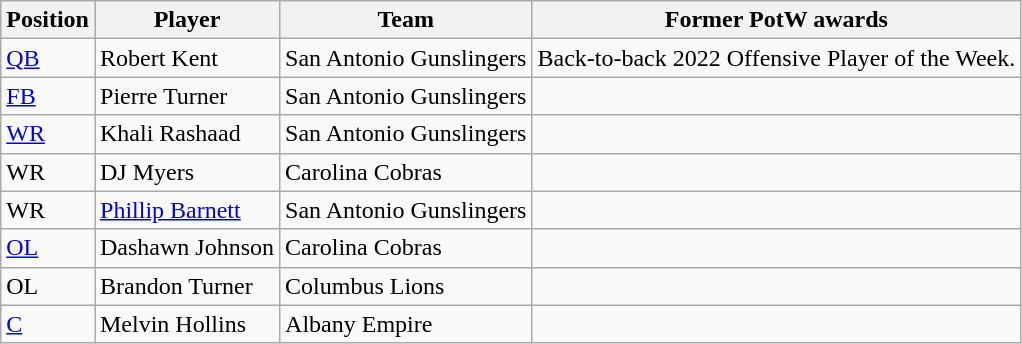<table class="wikitable">
<tr>
<th>Position</th>
<th>Player</th>
<th>Team</th>
<th>Former PotW awards</th>
</tr>
<tr>
<td><a href='#'>QB</a></td>
<td>Robert Kent</td>
<td>San Antonio Gunslingers</td>
<td>Back-to-back 2022 Offensive Player of the Week.</td>
</tr>
<tr>
<td><a href='#'>FB</a></td>
<td>Pierre Turner</td>
<td>San Antonio Gunslingers</td>
<td></td>
</tr>
<tr>
<td><a href='#'>WR</a></td>
<td>Khali Rashaad</td>
<td>San Antonio Gunslingers</td>
<td></td>
</tr>
<tr>
<td>WR</td>
<td>DJ Myers</td>
<td>Carolina Cobras</td>
<td></td>
</tr>
<tr>
<td>WR</td>
<td><a href='#'>Phillip Barnett</a></td>
<td>San Antonio Gunslingers</td>
<td></td>
</tr>
<tr>
<td><a href='#'>OL</a></td>
<td>Dashawn Johnson</td>
<td>Carolina Cobras</td>
<td></td>
</tr>
<tr>
<td>OL</td>
<td>Brandon Turner</td>
<td>Columbus Lions</td>
<td></td>
</tr>
<tr>
<td><a href='#'>C</a></td>
<td>Melvin Hollins</td>
<td>Albany Empire</td>
<td></td>
</tr>
</table>
